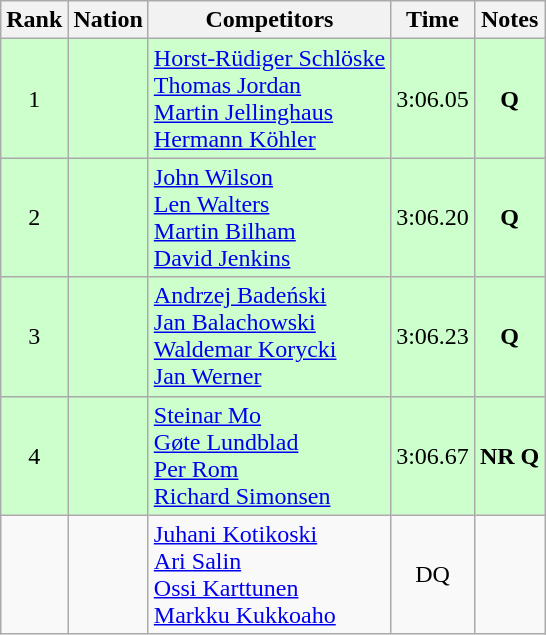<table class="wikitable sortable" style="text-align:center">
<tr>
<th>Rank</th>
<th>Nation</th>
<th>Competitors</th>
<th>Time</th>
<th>Notes</th>
</tr>
<tr bgcolor=ccffcc>
<td>1</td>
<td align=left></td>
<td align=left><a href='#'>Horst-Rüdiger Schlöske</a><br><a href='#'>Thomas Jordan</a><br><a href='#'>Martin Jellinghaus</a><br><a href='#'>Hermann Köhler</a></td>
<td>3:06.05</td>
<td><strong>Q</strong></td>
</tr>
<tr bgcolor=ccffcc>
<td>2</td>
<td align=left></td>
<td align=left><a href='#'>John Wilson</a><br><a href='#'>Len Walters</a><br><a href='#'>Martin Bilham</a><br><a href='#'>David Jenkins</a></td>
<td>3:06.20</td>
<td><strong>Q</strong></td>
</tr>
<tr bgcolor=ccffcc>
<td>3</td>
<td align=left></td>
<td align=left><a href='#'>Andrzej Badeński</a><br><a href='#'>Jan Balachowski</a><br><a href='#'>Waldemar Korycki</a><br><a href='#'>Jan Werner</a></td>
<td>3:06.23</td>
<td><strong>Q</strong></td>
</tr>
<tr bgcolor=ccffcc>
<td>4</td>
<td align=left></td>
<td align=left><a href='#'>Steinar Mo</a><br><a href='#'>Gøte Lundblad</a><br><a href='#'>Per Rom</a><br><a href='#'>Richard Simonsen</a></td>
<td>3:06.67</td>
<td><strong>NR Q</strong></td>
</tr>
<tr>
<td></td>
<td align=left></td>
<td align=left><a href='#'>Juhani Kotikoski</a><br><a href='#'>Ari Salin</a><br><a href='#'>Ossi Karttunen</a><br><a href='#'>Markku Kukkoaho</a></td>
<td>DQ</td>
<td></td>
</tr>
</table>
